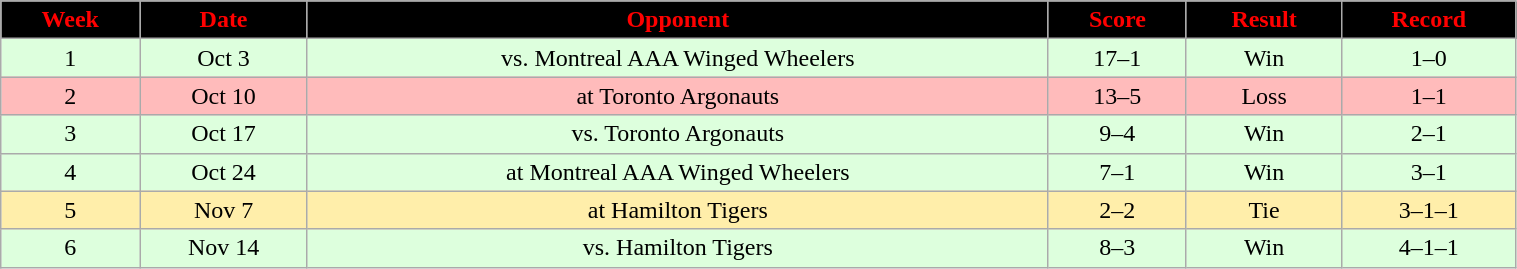<table class="wikitable" width="80%">
<tr align="center"  style="background:black;color:red;">
<td><strong>Week</strong></td>
<td><strong>Date</strong></td>
<td><strong>Opponent</strong></td>
<td><strong>Score</strong></td>
<td><strong>Result</strong></td>
<td><strong>Record</strong></td>
</tr>
<tr align="center" bgcolor="#ddffdd">
<td>1</td>
<td>Oct 3</td>
<td>vs. Montreal AAA Winged Wheelers</td>
<td>17–1</td>
<td>Win</td>
<td>1–0</td>
</tr>
<tr align="center" bgcolor="#ffbbbb">
<td>2</td>
<td>Oct 10</td>
<td>at Toronto Argonauts</td>
<td>13–5</td>
<td>Loss</td>
<td>1–1</td>
</tr>
<tr align="center" bgcolor="#ddffdd">
<td>3</td>
<td>Oct 17</td>
<td>vs. Toronto Argonauts</td>
<td>9–4</td>
<td>Win</td>
<td>2–1</td>
</tr>
<tr align="center" bgcolor="#ddffdd">
<td>4</td>
<td>Oct 24</td>
<td>at Montreal AAA Winged Wheelers</td>
<td>7–1</td>
<td>Win</td>
<td>3–1</td>
</tr>
<tr align="center" bgcolor="#ffeeaa">
<td>5</td>
<td>Nov 7</td>
<td>at Hamilton Tigers</td>
<td>2–2</td>
<td>Tie</td>
<td>3–1–1</td>
</tr>
<tr align="center" bgcolor="#ddffdd">
<td>6</td>
<td>Nov 14</td>
<td>vs. Hamilton Tigers</td>
<td>8–3</td>
<td>Win</td>
<td>4–1–1</td>
</tr>
</table>
